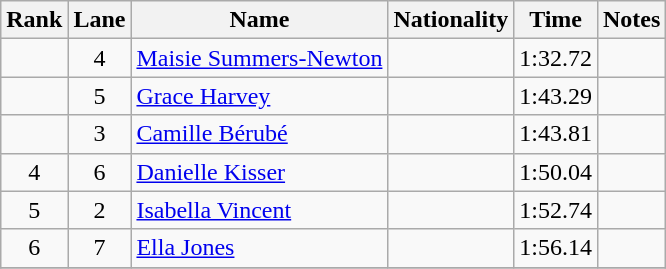<table class="wikitable sortable" style="text-align:center">
<tr>
<th>Rank</th>
<th>Lane</th>
<th>Name</th>
<th>Nationality</th>
<th>Time</th>
<th>Notes</th>
</tr>
<tr>
<td></td>
<td>4</td>
<td align=left><a href='#'>Maisie Summers-Newton</a></td>
<td align=left></td>
<td>1:32.72</td>
<td></td>
</tr>
<tr>
<td></td>
<td>5</td>
<td align=left><a href='#'>Grace Harvey</a></td>
<td align=left></td>
<td>1:43.29</td>
<td></td>
</tr>
<tr>
<td></td>
<td>3</td>
<td align=left><a href='#'>Camille Bérubé</a></td>
<td align=left></td>
<td>1:43.81</td>
<td></td>
</tr>
<tr>
<td>4</td>
<td>6</td>
<td align=left><a href='#'>Danielle Kisser</a></td>
<td align=left></td>
<td>1:50.04</td>
<td></td>
</tr>
<tr>
<td>5</td>
<td>2</td>
<td align=left><a href='#'>Isabella Vincent</a></td>
<td align=left></td>
<td>1:52.74</td>
<td></td>
</tr>
<tr>
<td>6</td>
<td>7</td>
<td align=left><a href='#'>Ella Jones</a></td>
<td align=left></td>
<td>1:56.14</td>
<td></td>
</tr>
<tr>
</tr>
</table>
